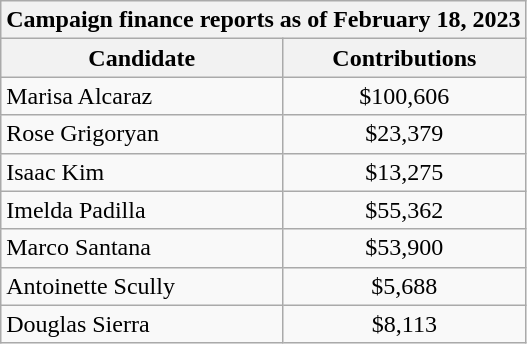<table class="wikitable sortable">
<tr>
<th colspan="2">Campaign finance reports as of February 18, 2023</th>
</tr>
<tr style="text-align:center;">
<th>Candidate</th>
<th>Contributions</th>
</tr>
<tr>
<td>Marisa Alcaraz</td>
<td align="center">$100,606</td>
</tr>
<tr>
<td>Rose Grigoryan</td>
<td align="center">$23,379</td>
</tr>
<tr>
<td>Isaac Kim</td>
<td align="center">$13,275</td>
</tr>
<tr>
<td>Imelda Padilla</td>
<td align="center">$55,362</td>
</tr>
<tr>
<td>Marco Santana</td>
<td align="center">$53,900</td>
</tr>
<tr>
<td>Antoinette Scully</td>
<td align="center">$5,688</td>
</tr>
<tr>
<td>Douglas Sierra</td>
<td align="center">$8,113</td>
</tr>
</table>
